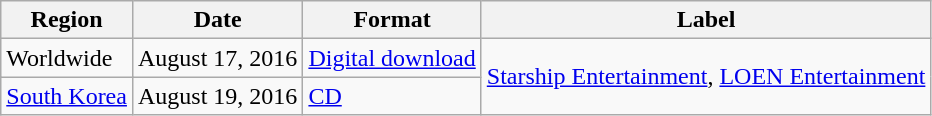<table class="wikitable">
<tr>
<th>Region</th>
<th>Date</th>
<th>Format</th>
<th>Label</th>
</tr>
<tr>
<td>Worldwide</td>
<td rowspan="2">August 17, 2016</td>
<td rowspan="2"><a href='#'>Digital download</a></td>
<td rowspan="3"><a href='#'>Starship Entertainment</a>, <a href='#'>LOEN Entertainment</a></td>
</tr>
<tr>
<td rowspan="2"><a href='#'>South Korea</a></td>
</tr>
<tr>
<td>August 19, 2016</td>
<td><a href='#'>CD</a></td>
</tr>
</table>
